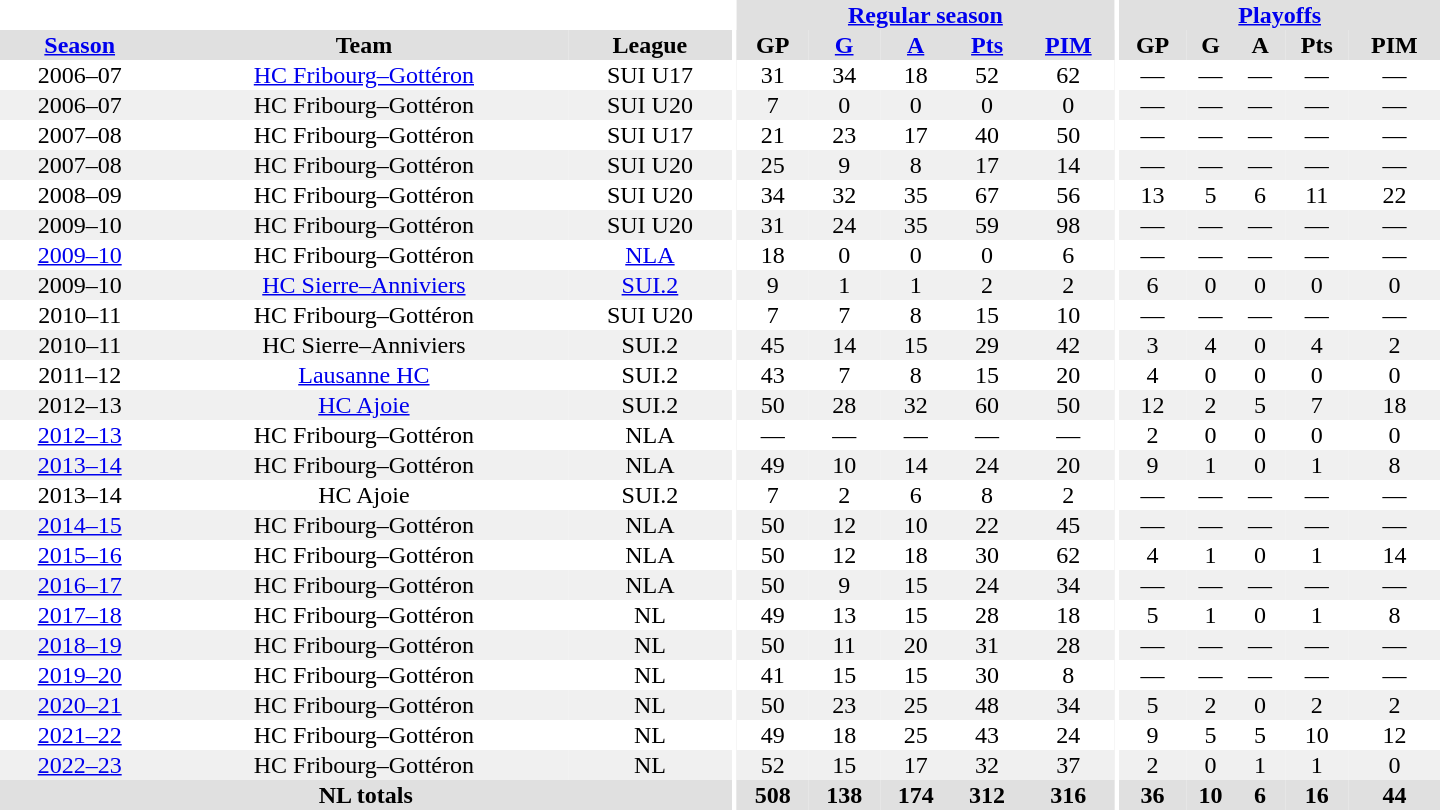<table border="0" cellpadding="1" cellspacing="0" style="text-align:center; width:60em">
<tr bgcolor="#e0e0e0">
<th colspan="3" bgcolor="#ffffff"></th>
<th rowspan="99" bgcolor="#ffffff"></th>
<th colspan="5"><a href='#'>Regular season</a></th>
<th rowspan="99" bgcolor="#ffffff"></th>
<th colspan="5"><a href='#'>Playoffs</a></th>
</tr>
<tr bgcolor="#e0e0e0">
<th><a href='#'>Season</a></th>
<th>Team</th>
<th>League</th>
<th>GP</th>
<th><a href='#'>G</a></th>
<th><a href='#'>A</a></th>
<th><a href='#'>Pts</a></th>
<th><a href='#'>PIM</a></th>
<th>GP</th>
<th>G</th>
<th>A</th>
<th>Pts</th>
<th>PIM</th>
</tr>
<tr>
<td>2006–07</td>
<td><a href='#'>HC Fribourg–Gottéron</a></td>
<td>SUI U17</td>
<td>31</td>
<td>34</td>
<td>18</td>
<td>52</td>
<td>62</td>
<td>—</td>
<td>—</td>
<td>—</td>
<td>—</td>
<td>—</td>
</tr>
<tr bgcolor="#f0f0f0">
<td>2006–07</td>
<td>HC Fribourg–Gottéron</td>
<td>SUI U20</td>
<td>7</td>
<td>0</td>
<td>0</td>
<td>0</td>
<td>0</td>
<td>—</td>
<td>—</td>
<td>—</td>
<td>—</td>
<td>—</td>
</tr>
<tr>
<td>2007–08</td>
<td>HC Fribourg–Gottéron</td>
<td>SUI U17</td>
<td>21</td>
<td>23</td>
<td>17</td>
<td>40</td>
<td>50</td>
<td>—</td>
<td>—</td>
<td>—</td>
<td>—</td>
<td>—</td>
</tr>
<tr bgcolor="#f0f0f0">
<td>2007–08</td>
<td>HC Fribourg–Gottéron</td>
<td>SUI U20</td>
<td>25</td>
<td>9</td>
<td>8</td>
<td>17</td>
<td>14</td>
<td>—</td>
<td>—</td>
<td>—</td>
<td>—</td>
<td>—</td>
</tr>
<tr>
<td>2008–09</td>
<td>HC Fribourg–Gottéron</td>
<td>SUI U20</td>
<td>34</td>
<td>32</td>
<td>35</td>
<td>67</td>
<td>56</td>
<td>13</td>
<td>5</td>
<td>6</td>
<td>11</td>
<td>22</td>
</tr>
<tr bgcolor="#f0f0f0">
<td>2009–10</td>
<td>HC Fribourg–Gottéron</td>
<td>SUI U20</td>
<td>31</td>
<td>24</td>
<td>35</td>
<td>59</td>
<td>98</td>
<td>—</td>
<td>—</td>
<td>—</td>
<td>—</td>
<td>—</td>
</tr>
<tr>
<td><a href='#'>2009–10</a></td>
<td>HC Fribourg–Gottéron</td>
<td><a href='#'>NLA</a></td>
<td>18</td>
<td>0</td>
<td>0</td>
<td>0</td>
<td>6</td>
<td>—</td>
<td>—</td>
<td>—</td>
<td>—</td>
<td>—</td>
</tr>
<tr bgcolor="#f0f0f0">
<td>2009–10</td>
<td><a href='#'>HC Sierre–Anniviers</a></td>
<td><a href='#'>SUI.2</a></td>
<td>9</td>
<td>1</td>
<td>1</td>
<td>2</td>
<td>2</td>
<td>6</td>
<td>0</td>
<td>0</td>
<td>0</td>
<td>0</td>
</tr>
<tr>
<td>2010–11</td>
<td>HC Fribourg–Gottéron</td>
<td>SUI U20</td>
<td>7</td>
<td>7</td>
<td>8</td>
<td>15</td>
<td>10</td>
<td>—</td>
<td>—</td>
<td>—</td>
<td>—</td>
<td>—</td>
</tr>
<tr bgcolor="#f0f0f0">
<td>2010–11</td>
<td>HC Sierre–Anniviers</td>
<td>SUI.2</td>
<td>45</td>
<td>14</td>
<td>15</td>
<td>29</td>
<td>42</td>
<td>3</td>
<td>4</td>
<td>0</td>
<td>4</td>
<td>2</td>
</tr>
<tr>
<td>2011–12</td>
<td><a href='#'>Lausanne HC</a></td>
<td>SUI.2</td>
<td>43</td>
<td>7</td>
<td>8</td>
<td>15</td>
<td>20</td>
<td>4</td>
<td>0</td>
<td>0</td>
<td>0</td>
<td>0</td>
</tr>
<tr bgcolor="#f0f0f0">
<td>2012–13</td>
<td><a href='#'>HC Ajoie</a></td>
<td>SUI.2</td>
<td>50</td>
<td>28</td>
<td>32</td>
<td>60</td>
<td>50</td>
<td>12</td>
<td>2</td>
<td>5</td>
<td>7</td>
<td>18</td>
</tr>
<tr>
<td><a href='#'>2012–13</a></td>
<td>HC Fribourg–Gottéron</td>
<td>NLA</td>
<td>—</td>
<td>—</td>
<td>—</td>
<td>—</td>
<td>—</td>
<td>2</td>
<td>0</td>
<td>0</td>
<td>0</td>
<td>0</td>
</tr>
<tr bgcolor="#f0f0f0">
<td><a href='#'>2013–14</a></td>
<td>HC Fribourg–Gottéron</td>
<td>NLA</td>
<td>49</td>
<td>10</td>
<td>14</td>
<td>24</td>
<td>20</td>
<td>9</td>
<td>1</td>
<td>0</td>
<td>1</td>
<td>8</td>
</tr>
<tr>
<td>2013–14</td>
<td>HC Ajoie</td>
<td>SUI.2</td>
<td>7</td>
<td>2</td>
<td>6</td>
<td>8</td>
<td>2</td>
<td>—</td>
<td>—</td>
<td>—</td>
<td>—</td>
<td>—</td>
</tr>
<tr bgcolor="#f0f0f0">
<td><a href='#'>2014–15</a></td>
<td>HC Fribourg–Gottéron</td>
<td>NLA</td>
<td>50</td>
<td>12</td>
<td>10</td>
<td>22</td>
<td>45</td>
<td>—</td>
<td>—</td>
<td>—</td>
<td>—</td>
<td>—</td>
</tr>
<tr>
<td><a href='#'>2015–16</a></td>
<td>HC Fribourg–Gottéron</td>
<td>NLA</td>
<td>50</td>
<td>12</td>
<td>18</td>
<td>30</td>
<td>62</td>
<td>4</td>
<td>1</td>
<td>0</td>
<td>1</td>
<td>14</td>
</tr>
<tr bgcolor="#f0f0f0">
<td><a href='#'>2016–17</a></td>
<td>HC Fribourg–Gottéron</td>
<td>NLA</td>
<td>50</td>
<td>9</td>
<td>15</td>
<td>24</td>
<td>34</td>
<td>—</td>
<td>—</td>
<td>—</td>
<td>—</td>
<td>—</td>
</tr>
<tr>
<td><a href='#'>2017–18</a></td>
<td>HC Fribourg–Gottéron</td>
<td>NL</td>
<td>49</td>
<td>13</td>
<td>15</td>
<td>28</td>
<td>18</td>
<td>5</td>
<td>1</td>
<td>0</td>
<td>1</td>
<td>8</td>
</tr>
<tr bgcolor="#f0f0f0">
<td><a href='#'>2018–19</a></td>
<td>HC Fribourg–Gottéron</td>
<td>NL</td>
<td>50</td>
<td>11</td>
<td>20</td>
<td>31</td>
<td>28</td>
<td>—</td>
<td>—</td>
<td>—</td>
<td>—</td>
<td>—</td>
</tr>
<tr>
<td><a href='#'>2019–20</a></td>
<td>HC Fribourg–Gottéron</td>
<td>NL</td>
<td>41</td>
<td>15</td>
<td>15</td>
<td>30</td>
<td>8</td>
<td>—</td>
<td>—</td>
<td>—</td>
<td>—</td>
<td>—</td>
</tr>
<tr bgcolor="#f0f0f0">
<td><a href='#'>2020–21</a></td>
<td>HC Fribourg–Gottéron</td>
<td>NL</td>
<td>50</td>
<td>23</td>
<td>25</td>
<td>48</td>
<td>34</td>
<td>5</td>
<td>2</td>
<td>0</td>
<td>2</td>
<td>2</td>
</tr>
<tr>
<td><a href='#'>2021–22</a></td>
<td>HC Fribourg–Gottéron</td>
<td>NL</td>
<td>49</td>
<td>18</td>
<td>25</td>
<td>43</td>
<td>24</td>
<td>9</td>
<td>5</td>
<td>5</td>
<td>10</td>
<td>12</td>
</tr>
<tr bgcolor="#f0f0f0">
<td><a href='#'>2022–23</a></td>
<td>HC Fribourg–Gottéron</td>
<td>NL</td>
<td>52</td>
<td>15</td>
<td>17</td>
<td>32</td>
<td>37</td>
<td>2</td>
<td>0</td>
<td>1</td>
<td>1</td>
<td>0</td>
</tr>
<tr bgcolor="#e0e0e0">
<th colspan="3">NL totals</th>
<th>508</th>
<th>138</th>
<th>174</th>
<th>312</th>
<th>316</th>
<th>36</th>
<th>10</th>
<th>6</th>
<th>16</th>
<th>44</th>
</tr>
</table>
